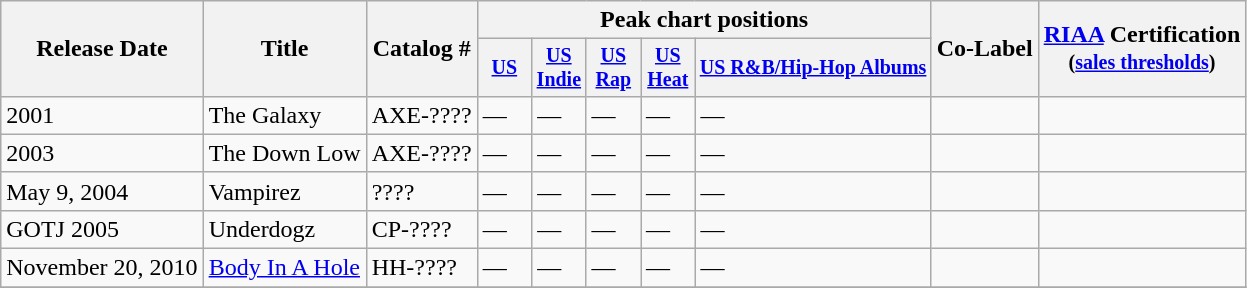<table class="wikitable">
<tr>
<th rowspan="2">Release Date</th>
<th rowspan="2">Title</th>
<th rowspan="2">Catalog #</th>
<th colspan="5">Peak chart positions</th>
<th rowspan="2">Co-Label</th>
<th rowspan="2"><a href='#'>RIAA</a> Certification<br><small>(<a href='#'>sales thresholds</a>)</small></th>
</tr>
<tr style="font-size:smaller;">
<th style="width:30px;"><a href='#'>US</a></th>
<th style="width:30px;"><a href='#'>US Indie</a></th>
<th style="width:30px;"><a href='#'>US Rap</a></th>
<th style="width:30px;"><a href='#'>US Heat</a></th>
<th style="sidth:30px;"><a href='#'>US R&B/Hip-Hop Albums</a></th>
</tr>
<tr>
<td>2001</td>
<td>The Galaxy</td>
<td>AXE-????</td>
<td>—</td>
<td>—</td>
<td>—</td>
<td>—</td>
<td>—</td>
<td></td>
<td></td>
</tr>
<tr>
<td>2003</td>
<td>The Down Low</td>
<td>AXE-????</td>
<td>—</td>
<td>—</td>
<td>—</td>
<td>—</td>
<td>—</td>
<td></td>
<td></td>
</tr>
<tr>
<td>May 9, 2004</td>
<td>Vampirez</td>
<td>????</td>
<td>—</td>
<td>—</td>
<td>—</td>
<td>—</td>
<td>—</td>
<td></td>
<td></td>
</tr>
<tr>
<td>GOTJ 2005</td>
<td>Underdogz</td>
<td>CP-????</td>
<td>—</td>
<td>—</td>
<td>—</td>
<td>—</td>
<td>—</td>
<td></td>
<td></td>
</tr>
<tr>
<td>November 20, 2010</td>
<td><a href='#'>Body In A Hole</a></td>
<td>HH-????</td>
<td>—</td>
<td>—</td>
<td>—</td>
<td>—</td>
<td>—</td>
<td></td>
<td></td>
</tr>
<tr>
</tr>
</table>
